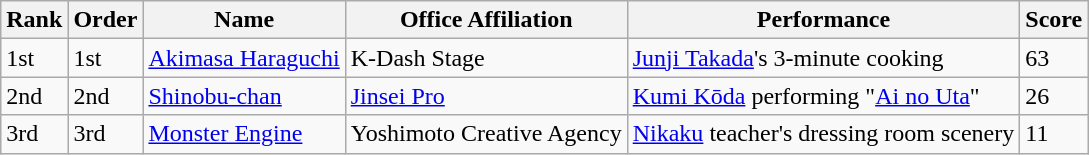<table class="wikitable">
<tr>
<th>Rank</th>
<th>Order</th>
<th>Name</th>
<th>Office Affiliation</th>
<th>Performance</th>
<th>Score</th>
</tr>
<tr>
<td>1st</td>
<td>1st</td>
<td><a href='#'>Akimasa Haraguchi</a></td>
<td>K-Dash Stage</td>
<td><a href='#'>Junji Takada</a>'s 3-minute cooking</td>
<td>63</td>
</tr>
<tr>
<td>2nd</td>
<td>2nd</td>
<td><a href='#'>Shinobu-chan</a></td>
<td><a href='#'>Jinsei Pro</a></td>
<td><a href='#'>Kumi Kōda</a> performing "<a href='#'>Ai no Uta</a>"</td>
<td>26</td>
</tr>
<tr>
<td>3rd</td>
<td>3rd</td>
<td><a href='#'>Monster Engine</a></td>
<td>Yoshimoto Creative Agency</td>
<td><a href='#'>Nikaku</a> teacher's dressing room scenery</td>
<td>11</td>
</tr>
</table>
